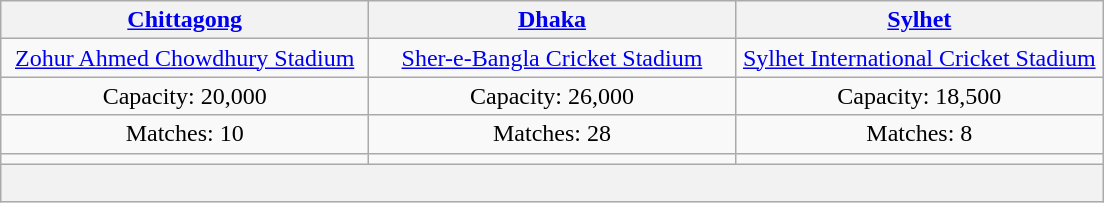<table class="wikitable" style="text-align:center;margin:auto">
<tr>
<th style="width:33%;"><a href='#'>Chittagong</a></th>
<th style="width:33%;"><a href='#'>Dhaka</a></th>
<th style="width:33%;"><a href='#'>Sylhet</a></th>
</tr>
<tr>
<td><a href='#'>Zohur Ahmed Chowdhury Stadium</a></td>
<td><a href='#'>Sher-e-Bangla Cricket Stadium</a></td>
<td><a href='#'>Sylhet International Cricket Stadium</a></td>
</tr>
<tr>
<td>Capacity: 20,000</td>
<td>Capacity: 26,000</td>
<td>Capacity: 18,500</td>
</tr>
<tr>
<td>Matches: 10</td>
<td>Matches: 28</td>
<td>Matches: 8</td>
</tr>
<tr>
<td></td>
<td></td>
<td></td>
</tr>
<tr>
<th colspan=3><br></th>
</tr>
</table>
